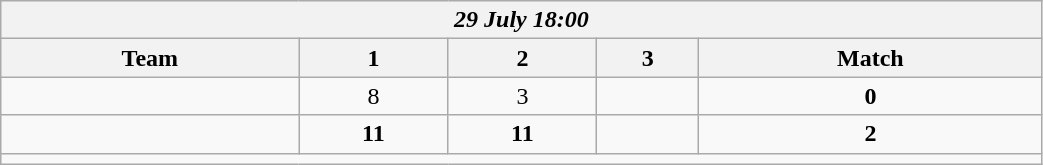<table class=wikitable style="text-align:center; width: 55%">
<tr>
<th colspan=10><em>29 July 18:00</em></th>
</tr>
<tr>
<th>Team</th>
<th>1</th>
<th>2</th>
<th>3</th>
<th>Match</th>
</tr>
<tr>
<td align=left><br></td>
<td>8</td>
<td>3</td>
<td></td>
<td><strong>0</strong></td>
</tr>
<tr>
<td align=left><strong><br></strong></td>
<td><strong>11</strong></td>
<td><strong>11</strong></td>
<td></td>
<td><strong>2</strong></td>
</tr>
<tr>
<td colspan=10></td>
</tr>
</table>
